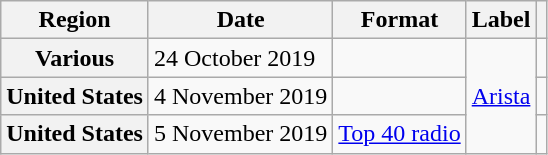<table class="wikitable plainrowheaders">
<tr>
<th scope="col">Region</th>
<th scope="col">Date</th>
<th scope="col">Format</th>
<th scope="col">Label</th>
<th scope="col"></th>
</tr>
<tr>
<th scope="row">Various</th>
<td>24 October 2019</td>
<td></td>
<td rowspan="3"><a href='#'>Arista</a></td>
<td></td>
</tr>
<tr>
<th scope="row">United States</th>
<td>4 November 2019</td>
<td></td>
<td></td>
</tr>
<tr>
<th scope="row">United States</th>
<td>5 November 2019</td>
<td><a href='#'>Top 40 radio</a></td>
<td></td>
</tr>
</table>
